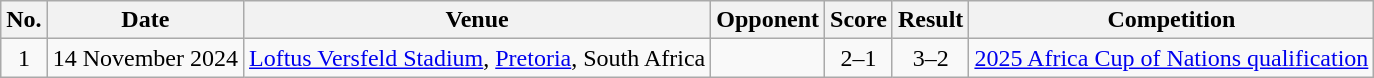<table class="wikitable sortable">
<tr>
<th scope="col">No.</th>
<th scope="col">Date</th>
<th scope="col">Venue</th>
<th scope="col">Opponent</th>
<th scope="col">Score</th>
<th scope="col">Result</th>
<th scope="col">Competition</th>
</tr>
<tr>
<td align="center">1</td>
<td>14 November 2024</td>
<td><a href='#'>Loftus Versfeld Stadium</a>, <a href='#'>Pretoria</a>, South Africa</td>
<td></td>
<td align="center">2–1</td>
<td align="center">3–2</td>
<td><a href='#'>2025 Africa Cup of Nations qualification</a></td>
</tr>
</table>
